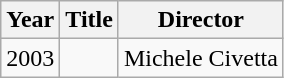<table class="wikitable">
<tr>
<th>Year</th>
<th>Title</th>
<th>Director</th>
</tr>
<tr>
<td>2003</td>
<td></td>
<td>Michele Civetta</td>
</tr>
</table>
